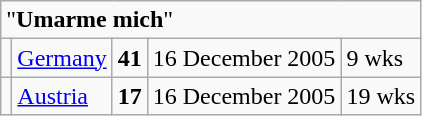<table class="wikitable">
<tr>
<td colspan="5">"<strong>Umarme mich</strong>"</td>
</tr>
<tr>
<td></td>
<td><a href='#'>Germany</a></td>
<td><strong>41</strong></td>
<td>16 December 2005</td>
<td>9 wks</td>
</tr>
<tr>
<td></td>
<td><a href='#'>Austria</a></td>
<td><strong>17</strong></td>
<td>16 December 2005</td>
<td>19 wks</td>
</tr>
</table>
